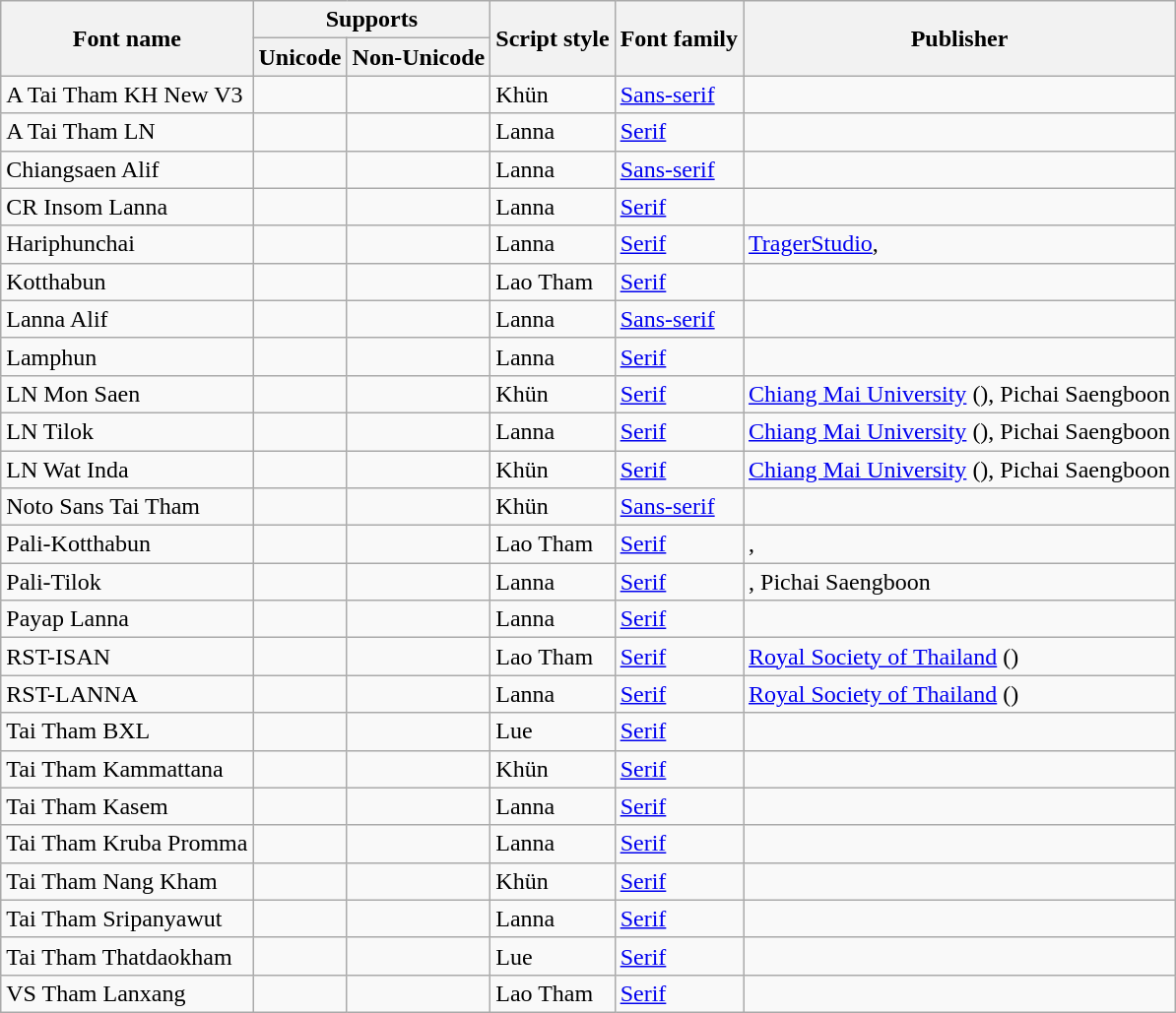<table class="wikitable sortable">
<tr>
<th rowspan="2">Font name</th>
<th colspan="2">Supports</th>
<th rowspan="2">Script style</th>
<th rowspan="2">Font family</th>
<th rowspan="2">Publisher<br></th>
</tr>
<tr>
<th>Unicode</th>
<th>Non-Unicode</th>
</tr>
<tr>
<td>A Tai Tham KH New V3</td>
<td></td>
<td></td>
<td>Khün</td>
<td><a href='#'>Sans-serif</a></td>
<td> </td>
</tr>
<tr>
<td>A Tai Tham LN</td>
<td></td>
<td></td>
<td>Lanna</td>
<td><a href='#'>Serif</a></td>
<td></td>
</tr>
<tr>
<td>Chiangsaen Alif</td>
<td></td>
<td></td>
<td>Lanna</td>
<td><a href='#'>Sans-serif</a></td>
<td></td>
</tr>
<tr>
<td>CR Insom Lanna</td>
<td></td>
<td></td>
<td>Lanna</td>
<td><a href='#'>Serif</a></td>
<td></td>
</tr>
<tr>
<td>Hariphunchai</td>
<td></td>
<td></td>
<td>Lanna</td>
<td><a href='#'>Serif</a></td>
<td><a href='#'>TragerStudio</a>, </td>
</tr>
<tr>
<td>Kotthabun</td>
<td></td>
<td></td>
<td>Lao Tham</td>
<td><a href='#'>Serif</a></td>
<td> </td>
</tr>
<tr>
<td>Lanna Alif</td>
<td></td>
<td></td>
<td>Lanna</td>
<td><a href='#'>Sans-serif</a></td>
<td></td>
</tr>
<tr>
<td>Lamphun</td>
<td></td>
<td></td>
<td>Lanna</td>
<td><a href='#'>Serif</a></td>
<td></td>
</tr>
<tr>
<td>LN Mon Saen</td>
<td></td>
<td></td>
<td>Khün</td>
<td><a href='#'>Serif</a></td>
<td><a href='#'>Chiang Mai University</a> (), Pichai Saengboon</td>
</tr>
<tr>
<td>LN Tilok</td>
<td></td>
<td></td>
<td>Lanna</td>
<td><a href='#'>Serif</a></td>
<td><a href='#'>Chiang Mai University</a> (), Pichai Saengboon</td>
</tr>
<tr>
<td>LN Wat Inda</td>
<td></td>
<td></td>
<td>Khün</td>
<td><a href='#'>Serif</a></td>
<td><a href='#'>Chiang Mai University</a> (), Pichai Saengboon</td>
</tr>
<tr>
<td>Noto Sans Tai Tham</td>
<td></td>
<td></td>
<td>Khün</td>
<td><a href='#'>Sans-serif</a></td>
<td></td>
</tr>
<tr>
<td>Pali-Kotthabun</td>
<td></td>
<td></td>
<td>Lao Tham</td>
<td><a href='#'>Serif</a></td>
<td>, </td>
</tr>
<tr>
<td>Pali-Tilok</td>
<td></td>
<td></td>
<td>Lanna</td>
<td><a href='#'>Serif</a></td>
<td>, Pichai Saengboon</td>
</tr>
<tr>
<td>Payap Lanna</td>
<td></td>
<td></td>
<td>Lanna</td>
<td><a href='#'>Serif</a></td>
<td></td>
</tr>
<tr>
<td>RST-ISAN</td>
<td></td>
<td></td>
<td>Lao Tham</td>
<td><a href='#'>Serif</a></td>
<td><a href='#'>Royal Society of Thailand</a> ()</td>
</tr>
<tr>
<td>RST-LANNA</td>
<td></td>
<td></td>
<td>Lanna</td>
<td><a href='#'>Serif</a></td>
<td><a href='#'>Royal Society of Thailand</a> ()</td>
</tr>
<tr>
<td>Tai Tham BXL</td>
<td></td>
<td></td>
<td>Lue</td>
<td><a href='#'>Serif</a></td>
<td></td>
</tr>
<tr>
<td>Tai Tham Kammattana</td>
<td></td>
<td></td>
<td>Khün</td>
<td><a href='#'>Serif</a></td>
<td></td>
</tr>
<tr>
<td>Tai Tham Kasem</td>
<td></td>
<td></td>
<td>Lanna</td>
<td><a href='#'>Serif</a></td>
<td></td>
</tr>
<tr>
<td>Tai Tham Kruba Promma</td>
<td></td>
<td></td>
<td>Lanna</td>
<td><a href='#'>Serif</a></td>
<td></td>
</tr>
<tr>
<td>Tai Tham Nang Kham</td>
<td></td>
<td></td>
<td>Khün</td>
<td><a href='#'>Serif</a></td>
<td></td>
</tr>
<tr>
<td>Tai Tham Sripanyawut</td>
<td></td>
<td></td>
<td>Lanna</td>
<td><a href='#'>Serif</a></td>
<td></td>
</tr>
<tr>
<td>Tai Tham Thatdaokham</td>
<td></td>
<td></td>
<td>Lue</td>
<td><a href='#'>Serif</a></td>
<td></td>
</tr>
<tr>
<td>VS Tham Lanxang</td>
<td></td>
<td></td>
<td>Lao Tham</td>
<td><a href='#'>Serif</a></td>
<td></td>
</tr>
</table>
